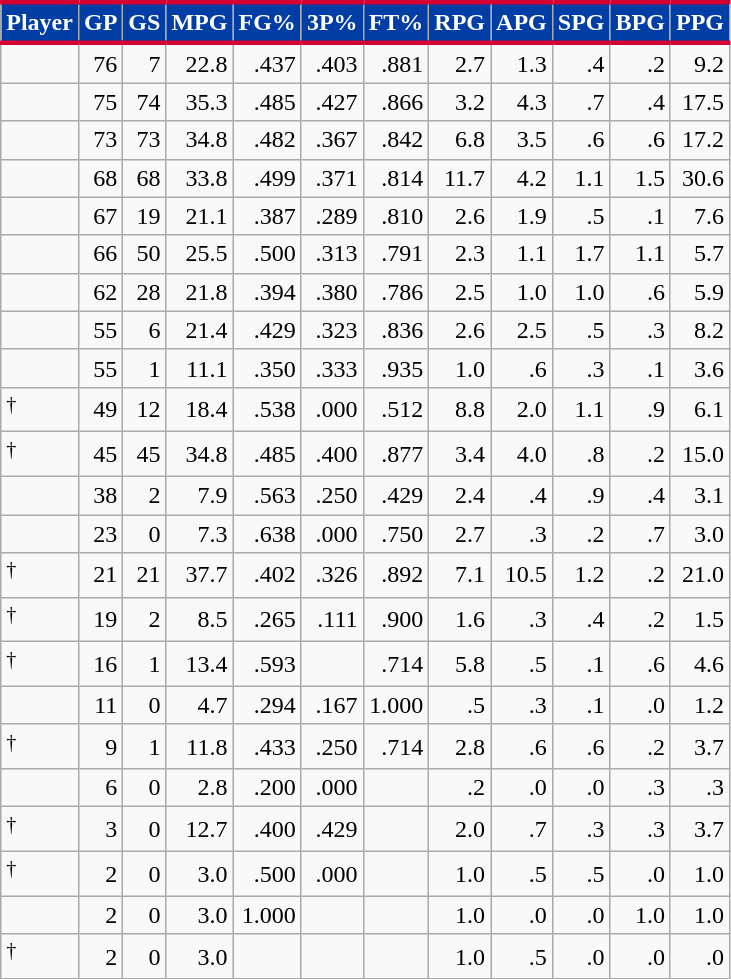<table class="wikitable sortable" style="text-align:right;">
<tr>
<th style="background:#003DA5; color:#FFFFFF; border-top:#D50032 3px solid; border-bottom:#D50032 3px solid;">Player</th>
<th style="background:#003DA5; color:#FFFFFF; border-top:#D50032 3px solid; border-bottom:#D50032 3px solid;">GP</th>
<th style="background:#003DA5; color:#FFFFFF; border-top:#D50032 3px solid; border-bottom:#D50032 3px solid;">GS</th>
<th style="background:#003DA5; color:#FFFFFF; border-top:#D50032 3px solid; border-bottom:#D50032 3px solid;">MPG</th>
<th style="background:#003DA5; color:#FFFFFF; border-top:#D50032 3px solid; border-bottom:#D50032 3px solid;">FG%</th>
<th style="background:#003DA5; color:#FFFFFF; border-top:#D50032 3px solid; border-bottom:#D50032 3px solid;">3P%</th>
<th style="background:#003DA5; color:#FFFFFF; border-top:#D50032 3px solid; border-bottom:#D50032 3px solid;">FT%</th>
<th style="background:#003DA5; color:#FFFFFF; border-top:#D50032 3px solid; border-bottom:#D50032 3px solid;">RPG</th>
<th style="background:#003DA5; color:#FFFFFF; border-top:#D50032 3px solid; border-bottom:#D50032 3px solid;">APG</th>
<th style="background:#003DA5; color:#FFFFFF; border-top:#D50032 3px solid; border-bottom:#D50032 3px solid;">SPG</th>
<th style="background:#003DA5; color:#FFFFFF; border-top:#D50032 3px solid; border-bottom:#D50032 3px solid;">BPG</th>
<th style="background:#003DA5; color:#FFFFFF; border-top:#D50032 3px solid; border-bottom:#D50032 3px solid;">PPG</th>
</tr>
<tr>
<td style="text-align:left;"></td>
<td>76</td>
<td>7</td>
<td>22.8</td>
<td>.437</td>
<td>.403</td>
<td>.881</td>
<td>2.7</td>
<td>1.3</td>
<td>.4</td>
<td>.2</td>
<td>9.2</td>
</tr>
<tr>
<td style="text-align:left;"></td>
<td>75</td>
<td>74</td>
<td>35.3</td>
<td>.485</td>
<td>.427</td>
<td>.866</td>
<td>3.2</td>
<td>4.3</td>
<td>.7</td>
<td>.4</td>
<td>17.5</td>
</tr>
<tr>
<td style="text-align:left;"></td>
<td>73</td>
<td>73</td>
<td>34.8</td>
<td>.482</td>
<td>.367</td>
<td>.842</td>
<td>6.8</td>
<td>3.5</td>
<td>.6</td>
<td>.6</td>
<td>17.2</td>
</tr>
<tr>
<td style="text-align:left;"></td>
<td>68</td>
<td>68</td>
<td>33.8</td>
<td>.499</td>
<td>.371</td>
<td>.814</td>
<td>11.7</td>
<td>4.2</td>
<td>1.1</td>
<td>1.5</td>
<td>30.6</td>
</tr>
<tr>
<td style="text-align:left;"></td>
<td>67</td>
<td>19</td>
<td>21.1</td>
<td>.387</td>
<td>.289</td>
<td>.810</td>
<td>2.6</td>
<td>1.9</td>
<td>.5</td>
<td>.1</td>
<td>7.6</td>
</tr>
<tr>
<td style="text-align:left;"></td>
<td>66</td>
<td>50</td>
<td>25.5</td>
<td>.500</td>
<td>.313</td>
<td>.791</td>
<td>2.3</td>
<td>1.1</td>
<td>1.7</td>
<td>1.1</td>
<td>5.7</td>
</tr>
<tr>
<td style="text-align:left;"></td>
<td>62</td>
<td>28</td>
<td>21.8</td>
<td>.394</td>
<td>.380</td>
<td>.786</td>
<td>2.5</td>
<td>1.0</td>
<td>1.0</td>
<td>.6</td>
<td>5.9</td>
</tr>
<tr>
<td style="text-align:left;"></td>
<td>55</td>
<td>6</td>
<td>21.4</td>
<td>.429</td>
<td>.323</td>
<td>.836</td>
<td>2.6</td>
<td>2.5</td>
<td>.5</td>
<td>.3</td>
<td>8.2</td>
</tr>
<tr>
<td style="text-align:left;"></td>
<td>55</td>
<td>1</td>
<td>11.1</td>
<td>.350</td>
<td>.333</td>
<td>.935</td>
<td>1.0</td>
<td>.6</td>
<td>.3</td>
<td>.1</td>
<td>3.6</td>
</tr>
<tr>
<td style="text-align:left;"><sup>†</sup></td>
<td>49</td>
<td>12</td>
<td>18.4</td>
<td>.538</td>
<td>.000</td>
<td>.512</td>
<td>8.8</td>
<td>2.0</td>
<td>1.1</td>
<td>.9</td>
<td>6.1</td>
</tr>
<tr>
<td style="text-align:left;"><sup>†</sup></td>
<td>45</td>
<td>45</td>
<td>34.8</td>
<td>.485</td>
<td>.400</td>
<td>.877</td>
<td>3.4</td>
<td>4.0</td>
<td>.8</td>
<td>.2</td>
<td>15.0</td>
</tr>
<tr>
<td style="text-align:left;"></td>
<td>38</td>
<td>2</td>
<td>7.9</td>
<td>.563</td>
<td>.250</td>
<td>.429</td>
<td>2.4</td>
<td>.4</td>
<td>.9</td>
<td>.4</td>
<td>3.1</td>
</tr>
<tr>
<td style="text-align:left;"></td>
<td>23</td>
<td>0</td>
<td>7.3</td>
<td>.638</td>
<td>.000</td>
<td>.750</td>
<td>2.7</td>
<td>.3</td>
<td>.2</td>
<td>.7</td>
<td>3.0</td>
</tr>
<tr>
<td style="text-align:left;"><sup>†</sup></td>
<td>21</td>
<td>21</td>
<td>37.7</td>
<td>.402</td>
<td>.326</td>
<td>.892</td>
<td>7.1</td>
<td>10.5</td>
<td>1.2</td>
<td>.2</td>
<td>21.0</td>
</tr>
<tr>
<td style="text-align:left;"><sup>†</sup></td>
<td>19</td>
<td>2</td>
<td>8.5</td>
<td>.265</td>
<td>.111</td>
<td>.900</td>
<td>1.6</td>
<td>.3</td>
<td>.4</td>
<td>.2</td>
<td>1.5</td>
</tr>
<tr>
<td style="text-align:left;"><sup>†</sup></td>
<td>16</td>
<td>1</td>
<td>13.4</td>
<td>.593</td>
<td></td>
<td>.714</td>
<td>5.8</td>
<td>.5</td>
<td>.1</td>
<td>.6</td>
<td>4.6</td>
</tr>
<tr>
<td style="text-align:left;"></td>
<td>11</td>
<td>0</td>
<td>4.7</td>
<td>.294</td>
<td>.167</td>
<td>1.000</td>
<td>.5</td>
<td>.3</td>
<td>.1</td>
<td>.0</td>
<td>1.2</td>
</tr>
<tr>
<td style="text-align:left;"><sup>†</sup></td>
<td>9</td>
<td>1</td>
<td>11.8</td>
<td>.433</td>
<td>.250</td>
<td>.714</td>
<td>2.8</td>
<td>.6</td>
<td>.6</td>
<td>.2</td>
<td>3.7</td>
</tr>
<tr>
<td style="text-align:left;"></td>
<td>6</td>
<td>0</td>
<td>2.8</td>
<td>.200</td>
<td>.000</td>
<td></td>
<td>.2</td>
<td>.0</td>
<td>.0</td>
<td>.3</td>
<td>.3</td>
</tr>
<tr>
<td style="text-align:left;"><sup>†</sup></td>
<td>3</td>
<td>0</td>
<td>12.7</td>
<td>.400</td>
<td>.429</td>
<td></td>
<td>2.0</td>
<td>.7</td>
<td>.3</td>
<td>.3</td>
<td>3.7</td>
</tr>
<tr>
<td style="text-align:left;"><sup>†</sup></td>
<td>2</td>
<td>0</td>
<td>3.0</td>
<td>.500</td>
<td>.000</td>
<td></td>
<td>1.0</td>
<td>.5</td>
<td>.5</td>
<td>.0</td>
<td>1.0</td>
</tr>
<tr>
<td style="text-align:left;"></td>
<td>2</td>
<td>0</td>
<td>3.0</td>
<td>1.000</td>
<td></td>
<td></td>
<td>1.0</td>
<td>.0</td>
<td>.0</td>
<td>1.0</td>
<td>1.0</td>
</tr>
<tr>
<td style="text-align:left;"><sup>†</sup></td>
<td>2</td>
<td>0</td>
<td>3.0</td>
<td></td>
<td></td>
<td></td>
<td>1.0</td>
<td>.5</td>
<td>.0</td>
<td>.0</td>
<td>.0</td>
</tr>
</table>
